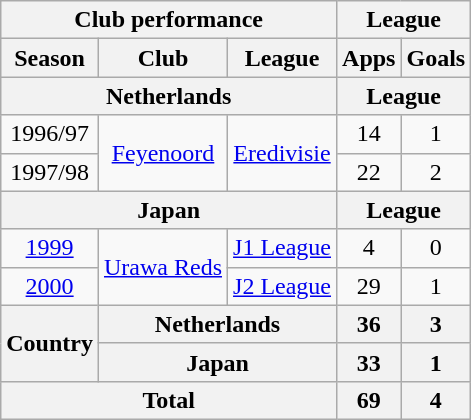<table class="wikitable" style="text-align:center;">
<tr>
<th colspan=3>Club performance</th>
<th colspan=2>League</th>
</tr>
<tr>
<th>Season</th>
<th>Club</th>
<th>League</th>
<th>Apps</th>
<th>Goals</th>
</tr>
<tr>
<th colspan=3>Netherlands</th>
<th colspan=2>League</th>
</tr>
<tr>
<td>1996/97</td>
<td rowspan=2><a href='#'>Feyenoord</a></td>
<td rowspan=2><a href='#'>Eredivisie</a></td>
<td>14</td>
<td>1</td>
</tr>
<tr>
<td>1997/98</td>
<td>22</td>
<td>2</td>
</tr>
<tr>
<th colspan=3>Japan</th>
<th colspan=2>League</th>
</tr>
<tr>
<td><a href='#'>1999</a></td>
<td rowspan=2><a href='#'>Urawa Reds</a></td>
<td><a href='#'>J1 League</a></td>
<td>4</td>
<td>0</td>
</tr>
<tr>
<td><a href='#'>2000</a></td>
<td><a href='#'>J2 League</a></td>
<td>29</td>
<td>1</td>
</tr>
<tr>
<th rowspan=2>Country</th>
<th colspan=2>Netherlands</th>
<th>36</th>
<th>3</th>
</tr>
<tr>
<th colspan=2>Japan</th>
<th>33</th>
<th>1</th>
</tr>
<tr>
<th colspan=3>Total</th>
<th>69</th>
<th>4</th>
</tr>
</table>
